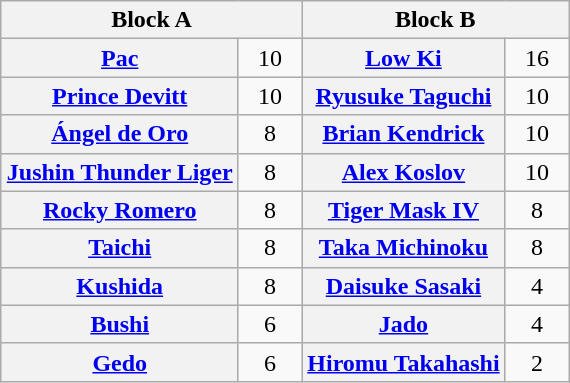<table class="wikitable" style="margin: 1em auto 1em auto;text-align:center">
<tr>
<th colspan="2">Block A</th>
<th colspan="2">Block B</th>
</tr>
<tr>
<th><a href='#'>Pac</a></th>
<td style="width:35px">10</td>
<th><a href='#'>Low Ki</a></th>
<td style="width:35px">16</td>
</tr>
<tr>
<th><a href='#'>Prince Devitt</a></th>
<td>10</td>
<th><a href='#'>Ryusuke Taguchi</a></th>
<td>10</td>
</tr>
<tr>
<th><a href='#'>Ángel de Oro</a></th>
<td>8</td>
<th><a href='#'>Brian Kendrick</a></th>
<td>10</td>
</tr>
<tr>
<th><a href='#'>Jushin Thunder Liger</a></th>
<td>8</td>
<th><a href='#'>Alex Koslov</a></th>
<td>10</td>
</tr>
<tr>
<th><a href='#'>Rocky Romero</a></th>
<td>8</td>
<th><a href='#'>Tiger Mask IV</a></th>
<td>8</td>
</tr>
<tr>
<th><a href='#'>Taichi</a></th>
<td>8</td>
<th><a href='#'>Taka Michinoku</a></th>
<td>8</td>
</tr>
<tr>
<th><a href='#'>Kushida</a></th>
<td>8</td>
<th><a href='#'>Daisuke Sasaki</a></th>
<td>4</td>
</tr>
<tr>
<th><a href='#'>Bushi</a></th>
<td>6</td>
<th><a href='#'>Jado</a></th>
<td>4</td>
</tr>
<tr>
<th><a href='#'>Gedo</a></th>
<td>6</td>
<th><a href='#'>Hiromu Takahashi</a></th>
<td>2</td>
</tr>
</table>
